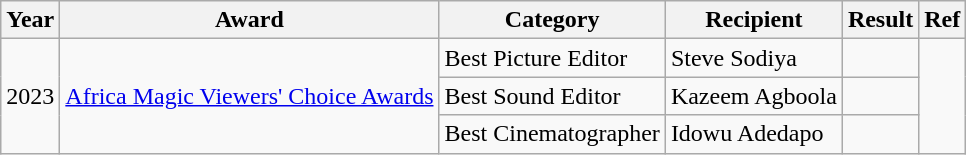<table class="wikitable">
<tr>
<th>Year</th>
<th>Award</th>
<th>Category</th>
<th>Recipient</th>
<th>Result</th>
<th>Ref</th>
</tr>
<tr>
<td rowspan="3">2023</td>
<td rowspan="3"><a href='#'>Africa Magic Viewers' Choice Awards</a></td>
<td>Best Picture Editor</td>
<td>Steve Sodiya</td>
<td></td>
<td rowspan="3"></td>
</tr>
<tr>
<td>Best Sound Editor</td>
<td>Kazeem Agboola</td>
<td></td>
</tr>
<tr>
<td>Best Cinematographer</td>
<td>Idowu Adedapo</td>
<td></td>
</tr>
</table>
